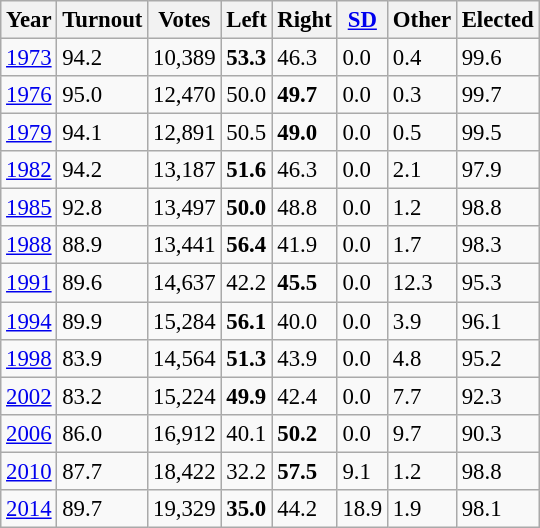<table class="wikitable sortable" style="font-size: 95%;">
<tr>
<th>Year</th>
<th>Turnout</th>
<th>Votes</th>
<th>Left</th>
<th>Right</th>
<th><a href='#'>SD</a></th>
<th>Other</th>
<th>Elected</th>
</tr>
<tr>
<td><a href='#'>1973</a></td>
<td>94.2</td>
<td>10,389</td>
<td><strong>53.3</strong></td>
<td>46.3</td>
<td>0.0</td>
<td>0.4</td>
<td>99.6</td>
</tr>
<tr>
<td><a href='#'>1976</a></td>
<td>95.0</td>
<td>12,470</td>
<td>50.0</td>
<td><strong>49.7</strong></td>
<td>0.0</td>
<td>0.3</td>
<td>99.7</td>
</tr>
<tr>
<td><a href='#'>1979</a></td>
<td>94.1</td>
<td>12,891</td>
<td>50.5</td>
<td><strong>49.0</strong></td>
<td>0.0</td>
<td>0.5</td>
<td>99.5</td>
</tr>
<tr>
<td><a href='#'>1982</a></td>
<td>94.2</td>
<td>13,187</td>
<td><strong>51.6</strong></td>
<td>46.3</td>
<td>0.0</td>
<td>2.1</td>
<td>97.9</td>
</tr>
<tr>
<td><a href='#'>1985</a></td>
<td>92.8</td>
<td>13,497</td>
<td><strong>50.0</strong></td>
<td>48.8</td>
<td>0.0</td>
<td>1.2</td>
<td>98.8</td>
</tr>
<tr>
<td><a href='#'>1988</a></td>
<td>88.9</td>
<td>13,441</td>
<td><strong>56.4</strong></td>
<td>41.9</td>
<td>0.0</td>
<td>1.7</td>
<td>98.3</td>
</tr>
<tr>
<td><a href='#'>1991</a></td>
<td>89.6</td>
<td>14,637</td>
<td>42.2</td>
<td><strong>45.5</strong></td>
<td>0.0</td>
<td>12.3</td>
<td>95.3</td>
</tr>
<tr>
<td><a href='#'>1994</a></td>
<td>89.9</td>
<td>15,284</td>
<td><strong>56.1</strong></td>
<td>40.0</td>
<td>0.0</td>
<td>3.9</td>
<td>96.1</td>
</tr>
<tr>
<td><a href='#'>1998</a></td>
<td>83.9</td>
<td>14,564</td>
<td><strong>51.3</strong></td>
<td>43.9</td>
<td>0.0</td>
<td>4.8</td>
<td>95.2</td>
</tr>
<tr>
<td><a href='#'>2002</a></td>
<td>83.2</td>
<td>15,224</td>
<td><strong>49.9</strong></td>
<td>42.4</td>
<td>0.0</td>
<td>7.7</td>
<td>92.3</td>
</tr>
<tr>
<td><a href='#'>2006</a></td>
<td>86.0</td>
<td>16,912</td>
<td>40.1</td>
<td><strong>50.2</strong></td>
<td>0.0</td>
<td>9.7</td>
<td>90.3</td>
</tr>
<tr>
<td><a href='#'>2010</a></td>
<td>87.7</td>
<td>18,422</td>
<td>32.2</td>
<td><strong>57.5</strong></td>
<td>9.1</td>
<td>1.2</td>
<td>98.8</td>
</tr>
<tr>
<td><a href='#'>2014</a></td>
<td>89.7</td>
<td>19,329</td>
<td><strong>35.0</strong></td>
<td>44.2</td>
<td>18.9</td>
<td>1.9</td>
<td>98.1</td>
</tr>
</table>
